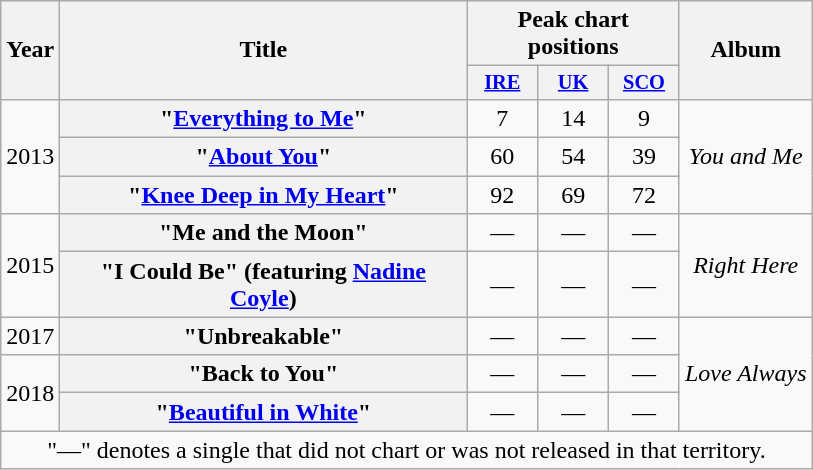<table class="wikitable plainrowheaders" style="text-align:center;">
<tr>
<th scope="col" rowspan="2" style="width:1em;">Year</th>
<th scope="col" rowspan="2" style="width:16.5em;">Title</th>
<th scope="col" colspan="3">Peak chart positions</th>
<th scope="col" rowspan="2">Album</th>
</tr>
<tr>
<th scope="col" style="width:3em;font-size:85%;"><a href='#'>IRE</a><br></th>
<th scope="col" style="width:3em;font-size:85%;"><a href='#'>UK</a><br></th>
<th scope="col" style="width:3em;font-size:85%;"><a href='#'>SCO</a><br></th>
</tr>
<tr>
<td rowspan="3">2013</td>
<th scope="row">"<a href='#'>Everything to Me</a>"</th>
<td>7</td>
<td>14</td>
<td>9</td>
<td rowspan="3"><em>You and Me</em></td>
</tr>
<tr>
<th scope="row">"<a href='#'>About You</a>"</th>
<td>60</td>
<td>54</td>
<td>39</td>
</tr>
<tr>
<th scope="row">"<a href='#'>Knee Deep in My Heart</a>"<br></th>
<td>92</td>
<td>69</td>
<td>72</td>
</tr>
<tr>
<td rowspan="2">2015</td>
<th scope="row">"Me and the Moon"</th>
<td>—</td>
<td>—</td>
<td>—</td>
<td rowspan="2"><em>Right Here</em></td>
</tr>
<tr>
<th scope="row">"I Could Be" (featuring <a href='#'>Nadine Coyle</a>)</th>
<td>—</td>
<td>—</td>
<td>—</td>
</tr>
<tr>
<td>2017</td>
<th scope="row">"Unbreakable"</th>
<td>—</td>
<td>—</td>
<td>—</td>
<td rowspan="3"><em>Love Always</em></td>
</tr>
<tr>
<td rowspan="2">2018</td>
<th scope="row">"Back to You"</th>
<td>—</td>
<td>—</td>
<td>—</td>
</tr>
<tr>
<th scope="row">"<a href='#'>Beautiful in White</a>"</th>
<td>—</td>
<td>—</td>
<td>—</td>
</tr>
<tr>
<td colspan="6">"—" denotes a single that did not chart or was not released in that territory.</td>
</tr>
</table>
